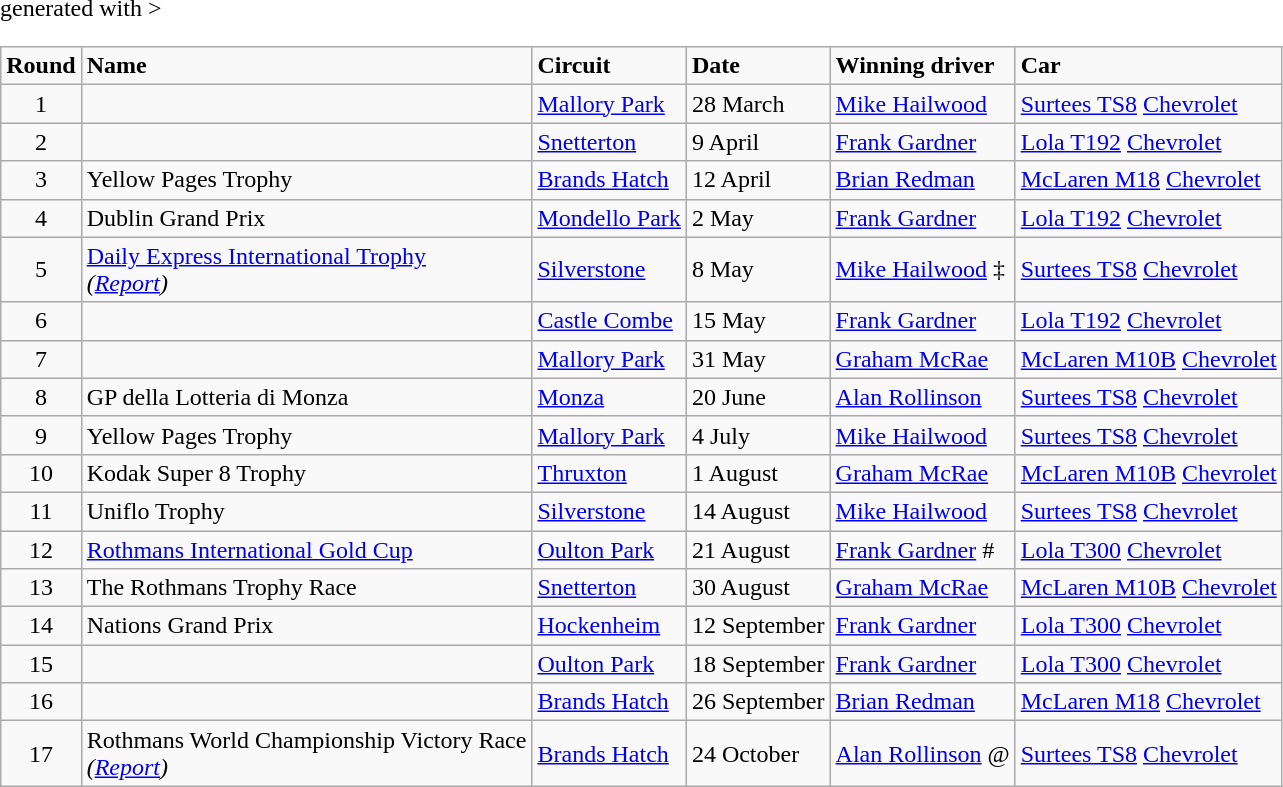<table class="wikitable" <hiddentext>generated with >
<tr style="font-weight:bold">
<td align="center">Round </td>
<td>Name </td>
<td>Circuit </td>
<td>Date </td>
<td>Winning driver </td>
<td>Car </td>
</tr>
<tr>
<td align="center">1</td>
<td></td>
<td> <a href='#'>Mallory Park</a></td>
<td>28 March</td>
<td> <a href='#'>Mike Hailwood</a></td>
<td><a href='#'>Surtees TS8</a> <a href='#'>Chevrolet</a></td>
</tr>
<tr>
<td align="center">2</td>
<td></td>
<td> <a href='#'>Snetterton</a></td>
<td>9 April</td>
<td> <a href='#'>Frank Gardner</a></td>
<td><a href='#'>Lola T192</a> <a href='#'>Chevrolet</a></td>
</tr>
<tr>
<td align="center">3</td>
<td>Yellow Pages Trophy </td>
<td> <a href='#'>Brands Hatch</a></td>
<td>12 April</td>
<td> <a href='#'>Brian Redman</a></td>
<td><a href='#'>McLaren M18</a> <a href='#'>Chevrolet</a></td>
</tr>
<tr>
<td align="center">4</td>
<td>Dublin Grand Prix </td>
<td> <a href='#'>Mondello Park</a></td>
<td>2 May</td>
<td> <a href='#'>Frank Gardner</a></td>
<td><a href='#'>Lola T192</a> <a href='#'>Chevrolet</a></td>
</tr>
<tr>
<td align="center">5</td>
<td><a href='#'>Daily Express International Trophy</a><br><em>(<a href='#'>Report</a>)</em></td>
<td> <a href='#'>Silverstone</a></td>
<td>8 May</td>
<td> <a href='#'>Mike Hailwood</a> ‡</td>
<td><a href='#'>Surtees TS8</a> <a href='#'>Chevrolet</a></td>
</tr>
<tr>
<td align="center">6</td>
<td></td>
<td> <a href='#'>Castle Combe</a></td>
<td>15 May</td>
<td> <a href='#'>Frank Gardner</a></td>
<td><a href='#'>Lola T192</a> <a href='#'>Chevrolet</a></td>
</tr>
<tr>
<td align="center">7</td>
<td></td>
<td> <a href='#'>Mallory Park</a></td>
<td>31 May</td>
<td> <a href='#'>Graham McRae</a></td>
<td><a href='#'>McLaren M10B</a> <a href='#'>Chevrolet</a></td>
</tr>
<tr>
<td align="center">8</td>
<td>GP della Lotteria di Monza</td>
<td> <a href='#'>Monza</a></td>
<td>20 June</td>
<td> <a href='#'>Alan Rollinson</a></td>
<td><a href='#'>Surtees TS8</a> <a href='#'>Chevrolet</a></td>
</tr>
<tr>
<td align="center">9</td>
<td>Yellow Pages Trophy </td>
<td> <a href='#'>Mallory Park</a></td>
<td>4 July</td>
<td> <a href='#'>Mike Hailwood</a></td>
<td><a href='#'>Surtees TS8</a> <a href='#'>Chevrolet</a></td>
</tr>
<tr>
<td align="center">10</td>
<td>Kodak Super 8 Trophy </td>
<td> <a href='#'>Thruxton</a></td>
<td>1 August</td>
<td> <a href='#'>Graham McRae</a></td>
<td><a href='#'>McLaren M10B</a> <a href='#'>Chevrolet</a></td>
</tr>
<tr>
<td align="center">11</td>
<td>Uniflo Trophy </td>
<td> <a href='#'>Silverstone</a></td>
<td>14 August</td>
<td> <a href='#'>Mike Hailwood</a></td>
<td><a href='#'>Surtees TS8</a> <a href='#'>Chevrolet</a></td>
</tr>
<tr>
<td align="center">12</td>
<td><a href='#'>Rothmans International Gold Cup</a></td>
<td> <a href='#'>Oulton Park</a></td>
<td>21 August</td>
<td> <a href='#'>Frank Gardner</a> #</td>
<td><a href='#'>Lola T300</a> <a href='#'>Chevrolet</a></td>
</tr>
<tr>
<td align="center">13</td>
<td>The Rothmans Trophy Race </td>
<td> <a href='#'>Snetterton</a></td>
<td>30 August</td>
<td> <a href='#'>Graham McRae</a></td>
<td><a href='#'>McLaren M10B</a> <a href='#'>Chevrolet</a></td>
</tr>
<tr>
<td align="center">14</td>
<td>Nations Grand Prix </td>
<td> <a href='#'>Hockenheim</a></td>
<td>12 September</td>
<td> <a href='#'>Frank Gardner</a></td>
<td><a href='#'>Lola T300</a> <a href='#'>Chevrolet</a></td>
</tr>
<tr>
<td align="center">15</td>
<td></td>
<td> <a href='#'>Oulton Park</a></td>
<td>18 September</td>
<td> <a href='#'>Frank Gardner</a></td>
<td><a href='#'>Lola T300</a> <a href='#'>Chevrolet</a></td>
</tr>
<tr>
<td align="center">16</td>
<td></td>
<td> <a href='#'>Brands Hatch</a></td>
<td>26 September</td>
<td> <a href='#'>Brian Redman</a></td>
<td><a href='#'>McLaren M18</a> <a href='#'>Chevrolet</a></td>
</tr>
<tr>
<td height="14" align="center">17</td>
<td>Rothmans World Championship Victory Race <br><em>(<a href='#'>Report</a>)</em></td>
<td> <a href='#'>Brands Hatch</a></td>
<td>24 October</td>
<td> <a href='#'>Alan Rollinson</a> @</td>
<td><a href='#'>Surtees TS8</a> <a href='#'>Chevrolet</a></td>
</tr>
</table>
